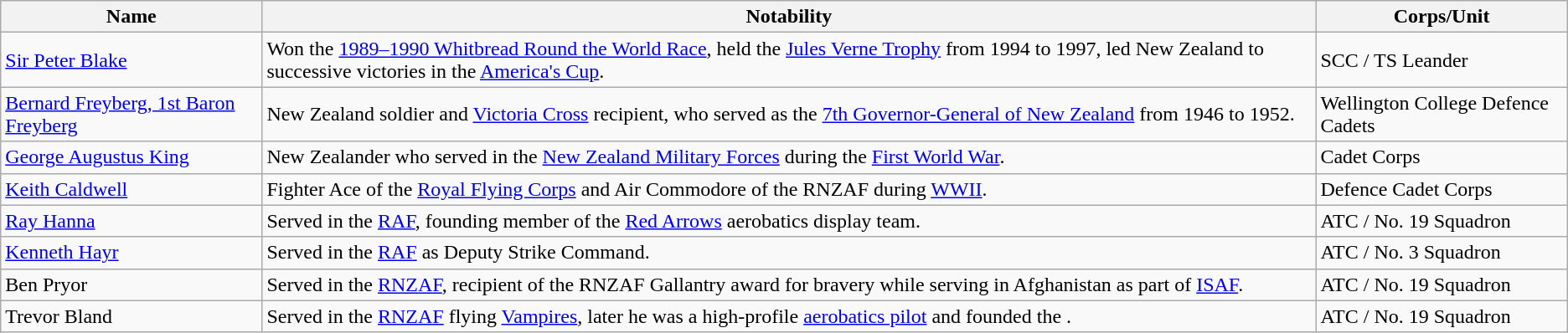<table class="wikitable">
<tr>
<th>Name</th>
<th>Notability</th>
<th>Corps/Unit</th>
</tr>
<tr>
<td><a href='#'>Sir Peter Blake</a></td>
<td>Won the <a href='#'>1989–1990 Whitbread Round the World Race</a>, held the <a href='#'>Jules Verne Trophy</a> from 1994 to 1997, led New Zealand to successive victories in the <a href='#'>America's Cup</a>.</td>
<td>SCC / TS Leander</td>
</tr>
<tr>
<td><a href='#'>Bernard Freyberg, 1st Baron Freyberg</a></td>
<td>New Zealand soldier and <a href='#'>Victoria Cross</a> recipient, who served as the <a href='#'>7th Governor-General of New Zealand</a> from 1946 to 1952.</td>
<td>Wellington College Defence Cadets</td>
</tr>
<tr>
<td><a href='#'>George Augustus King</a></td>
<td>New Zealander who served in the <a href='#'>New Zealand Military Forces</a> during the <a href='#'>First World War</a>.</td>
<td>Cadet Corps</td>
</tr>
<tr>
<td><a href='#'>Keith Caldwell</a></td>
<td>Fighter Ace of the <a href='#'>Royal Flying Corps</a> and Air Commodore of the RNZAF during <a href='#'>WWII</a>.</td>
<td>Defence Cadet Corps</td>
</tr>
<tr>
<td><a href='#'>Ray Hanna</a></td>
<td>Served in the <a href='#'>RAF</a>, founding member of the <a href='#'>Red Arrows</a> aerobatics display team.</td>
<td>ATC / No. 19 Squadron</td>
</tr>
<tr>
<td><a href='#'>Kenneth Hayr</a></td>
<td>Served in the <a href='#'>RAF</a> as Deputy Strike Command.</td>
<td>ATC / No. 3 Squadron</td>
</tr>
<tr>
<td>Ben Pryor</td>
<td>Served in the <a href='#'>RNZAF</a>, recipient of the RNZAF Gallantry award for bravery while serving in Afghanistan as part of <a href='#'>ISAF</a>.</td>
<td>ATC / No. 19 Squadron</td>
</tr>
<tr>
<td>Trevor Bland</td>
<td>Served in the <a href='#'>RNZAF</a> flying <a href='#'>Vampires</a>, later he was a high-profile <a href='#'>aerobatics pilot</a> and founded the .</td>
<td>ATC / No. 19 Squadron</td>
</tr>
</table>
